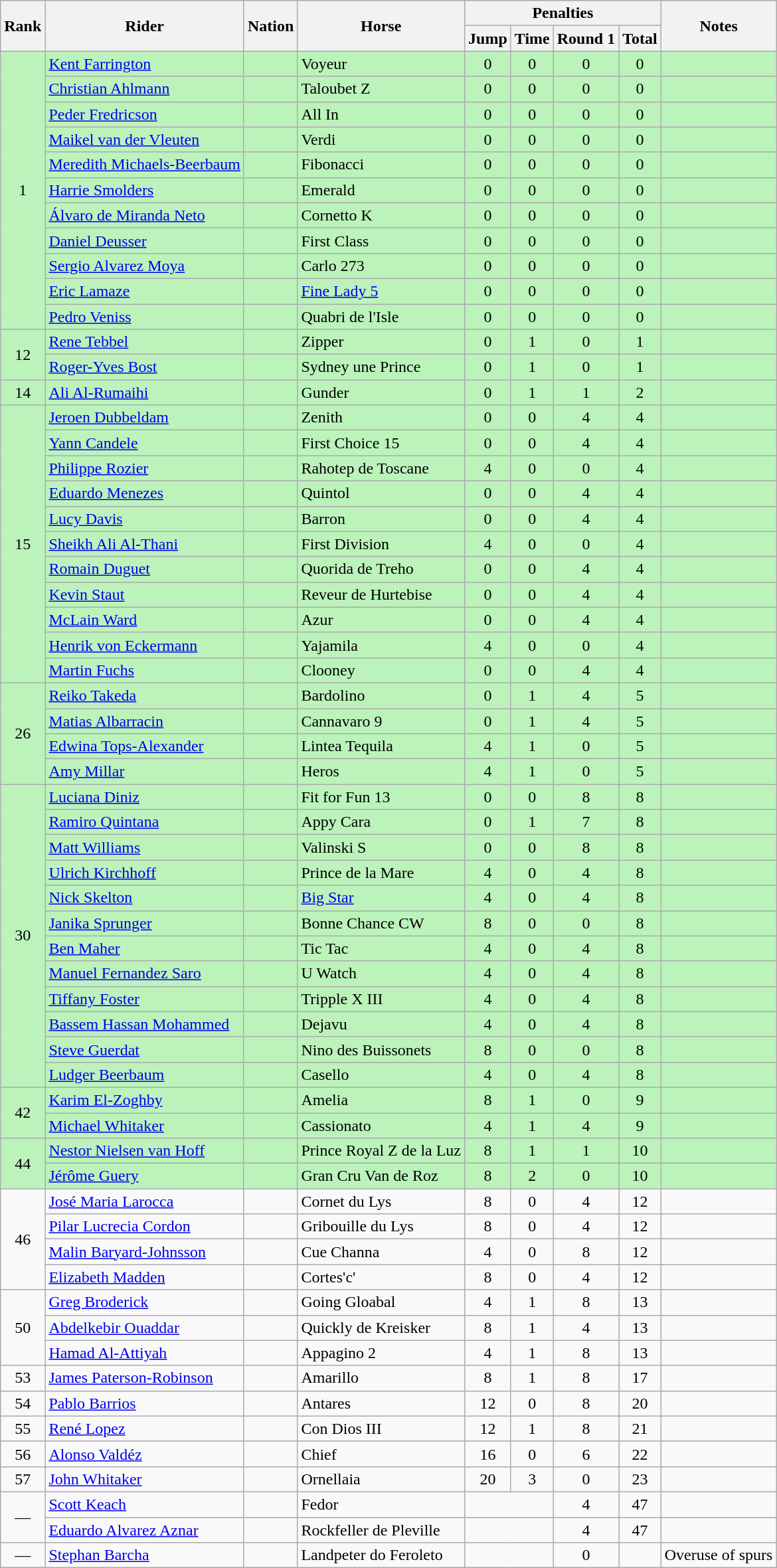<table class="wikitable sortable" style="text-align:center">
<tr>
<th rowspan="2">Rank</th>
<th rowspan="2">Rider</th>
<th rowspan=2>Nation</th>
<th rowspan="2">Horse</th>
<th colspan=4>Penalties</th>
<th rowspan=2>Notes</th>
</tr>
<tr>
<th>Jump</th>
<th>Time</th>
<th>Round 1</th>
<th>Total</th>
</tr>
<tr bgcolor=bbf3bb>
<td rowspan="11">1</td>
<td align=left><a href='#'>Kent Farrington</a></td>
<td align=left></td>
<td align=left>Voyeur</td>
<td>0</td>
<td>0</td>
<td>0</td>
<td>0</td>
<td></td>
</tr>
<tr bgcolor=bbf3bb>
<td align=left><a href='#'>Christian Ahlmann</a></td>
<td align=left></td>
<td align=left>Taloubet Z</td>
<td>0</td>
<td>0</td>
<td>0</td>
<td>0</td>
<td></td>
</tr>
<tr bgcolor=bbf3bb>
<td align=left><a href='#'>Peder Fredricson</a></td>
<td align=left></td>
<td align=left>All In</td>
<td>0</td>
<td>0</td>
<td>0</td>
<td>0</td>
<td></td>
</tr>
<tr bgcolor=bbf3bb>
<td align=left><a href='#'>Maikel van der Vleuten</a></td>
<td align=left></td>
<td align=left>Verdi</td>
<td>0</td>
<td>0</td>
<td>0</td>
<td>0</td>
<td></td>
</tr>
<tr bgcolor=bbf3bb>
<td align=left><a href='#'>Meredith Michaels-Beerbaum</a></td>
<td align=left></td>
<td align=left>Fibonacci</td>
<td>0</td>
<td>0</td>
<td>0</td>
<td>0</td>
<td></td>
</tr>
<tr bgcolor=bbf3bb>
<td align=left><a href='#'>Harrie Smolders</a></td>
<td align=left></td>
<td align=left>Emerald</td>
<td>0</td>
<td>0</td>
<td>0</td>
<td>0</td>
<td></td>
</tr>
<tr bgcolor=bbf3bb>
<td align=left><a href='#'>Álvaro de Miranda Neto</a></td>
<td align=left></td>
<td align=left>Cornetto K</td>
<td>0</td>
<td>0</td>
<td>0</td>
<td>0</td>
<td></td>
</tr>
<tr bgcolor=bbf3bb>
<td align=left><a href='#'>Daniel Deusser</a></td>
<td align=left></td>
<td align=left>First Class</td>
<td>0</td>
<td>0</td>
<td>0</td>
<td>0</td>
<td></td>
</tr>
<tr bgcolor=bbf3bb>
<td align=left><a href='#'>Sergio Alvarez Moya</a></td>
<td align=left></td>
<td align=left>Carlo 273</td>
<td>0</td>
<td>0</td>
<td>0</td>
<td>0</td>
<td></td>
</tr>
<tr bgcolor=bbf3bb>
<td align=left><a href='#'>Eric Lamaze</a></td>
<td align=left></td>
<td align=left><a href='#'>Fine Lady 5</a></td>
<td>0</td>
<td>0</td>
<td>0</td>
<td>0</td>
<td></td>
</tr>
<tr bgcolor=bbf3bb>
<td align=left><a href='#'>Pedro Veniss</a></td>
<td align=left></td>
<td align=left>Quabri de l'Isle</td>
<td>0</td>
<td>0</td>
<td>0</td>
<td>0</td>
<td></td>
</tr>
<tr bgcolor=bbf3bb>
<td rowspan="2">12</td>
<td align=left><a href='#'>Rene Tebbel</a></td>
<td align=left></td>
<td align=left>Zipper</td>
<td>0</td>
<td>1</td>
<td>0</td>
<td>1</td>
<td></td>
</tr>
<tr bgcolor=bbf3bb>
<td align=left><a href='#'>Roger-Yves Bost</a></td>
<td align=left></td>
<td align=left>Sydney une Prince</td>
<td>0</td>
<td>1</td>
<td>0</td>
<td>1</td>
<td></td>
</tr>
<tr bgcolor=bbf3bb>
<td>14</td>
<td align=left><a href='#'>Ali Al-Rumaihi</a></td>
<td align=left></td>
<td align=left>Gunder</td>
<td>0</td>
<td>1</td>
<td>1</td>
<td>2</td>
<td></td>
</tr>
<tr bgcolor=bbf3bb>
<td rowspan= "11">15</td>
<td align=left><a href='#'>Jeroen Dubbeldam</a></td>
<td align=left></td>
<td align=left>Zenith</td>
<td>0</td>
<td>0</td>
<td>4</td>
<td>4</td>
<td></td>
</tr>
<tr bgcolor=bbf3bb>
<td align=left><a href='#'>Yann Candele</a></td>
<td align=left></td>
<td align=left>First Choice 15</td>
<td>0</td>
<td>0</td>
<td>4</td>
<td>4</td>
<td></td>
</tr>
<tr bgcolor=bbf3bb>
<td align=left><a href='#'>Philippe Rozier</a></td>
<td align=left></td>
<td align=left>Rahotep de Toscane</td>
<td>4</td>
<td>0</td>
<td>0</td>
<td>4</td>
<td></td>
</tr>
<tr bgcolor=bbf3bb>
<td align=left><a href='#'>Eduardo Menezes</a></td>
<td align=left></td>
<td align=left>Quintol</td>
<td>0</td>
<td>0</td>
<td>4</td>
<td>4</td>
<td></td>
</tr>
<tr bgcolor=bbf3bb>
<td align=left><a href='#'>Lucy Davis</a></td>
<td align=left></td>
<td align=left>Barron</td>
<td>0</td>
<td>0</td>
<td>4</td>
<td>4</td>
<td></td>
</tr>
<tr bgcolor=bbf3bb>
<td align=left><a href='#'>Sheikh Ali Al-Thani</a></td>
<td align=left></td>
<td align=left>First Division</td>
<td>4</td>
<td>0</td>
<td>0</td>
<td>4</td>
<td></td>
</tr>
<tr bgcolor=bbf3bb>
<td align=left><a href='#'>Romain Duguet</a></td>
<td align=left></td>
<td align=left>Quorida de Treho</td>
<td>0</td>
<td>0</td>
<td>4</td>
<td>4</td>
<td></td>
</tr>
<tr bgcolor=bbf3bb>
<td align=left><a href='#'>Kevin Staut</a></td>
<td align=left></td>
<td align=left>Reveur de Hurtebise</td>
<td>0</td>
<td>0</td>
<td>4</td>
<td>4</td>
<td></td>
</tr>
<tr bgcolor=bbf3bb>
<td align=left><a href='#'>McLain Ward</a></td>
<td align=left></td>
<td align=left>Azur</td>
<td>0</td>
<td>0</td>
<td>4</td>
<td>4</td>
<td></td>
</tr>
<tr bgcolor=bbf3bb>
<td align=left><a href='#'>Henrik von Eckermann</a></td>
<td align=left></td>
<td align=left>Yajamila</td>
<td>4</td>
<td>0</td>
<td>0</td>
<td>4</td>
<td></td>
</tr>
<tr bgcolor=bbf3bb>
<td align=left><a href='#'>Martin Fuchs</a></td>
<td align=left></td>
<td align=left>Clooney</td>
<td>0</td>
<td>0</td>
<td>4</td>
<td>4</td>
<td></td>
</tr>
<tr bgcolor=bbf3bb>
<td rowspan= "4">26</td>
<td align=left><a href='#'>Reiko Takeda</a></td>
<td align=left></td>
<td align=left>Bardolino</td>
<td>0</td>
<td>1</td>
<td>4</td>
<td>5</td>
<td></td>
</tr>
<tr bgcolor=bbf3bb>
<td align=left><a href='#'>Matias Albarracin</a></td>
<td align=left></td>
<td align=left>Cannavaro 9</td>
<td>0</td>
<td>1</td>
<td>4</td>
<td>5</td>
<td></td>
</tr>
<tr bgcolor=bbf3bb>
<td align=left><a href='#'>Edwina Tops-Alexander</a></td>
<td align=left></td>
<td align=left>Lintea Tequila</td>
<td>4</td>
<td>1</td>
<td>0</td>
<td>5</td>
<td></td>
</tr>
<tr bgcolor=bbf3bb>
<td align=left><a href='#'>Amy Millar</a></td>
<td align=left></td>
<td align=left>Heros</td>
<td>4</td>
<td>1</td>
<td>0</td>
<td>5</td>
<td></td>
</tr>
<tr bgcolor=bbf3bb>
<td rowspan= "12">30</td>
<td align=left><a href='#'>Luciana Diniz</a></td>
<td align=left></td>
<td align=left>Fit for Fun 13</td>
<td>0</td>
<td>0</td>
<td>8</td>
<td>8</td>
<td></td>
</tr>
<tr bgcolor=bbf3bb>
<td align=left><a href='#'>Ramiro Quintana</a></td>
<td align=left></td>
<td align=left>Appy Cara</td>
<td>0</td>
<td>1</td>
<td>7</td>
<td>8</td>
<td></td>
</tr>
<tr bgcolor=bbf3bb>
<td align=left><a href='#'>Matt Williams</a></td>
<td align=left></td>
<td align=left>Valinski S</td>
<td>0</td>
<td>0</td>
<td>8</td>
<td>8</td>
<td></td>
</tr>
<tr bgcolor=bbf3bb>
<td align=left><a href='#'>Ulrich Kirchhoff</a></td>
<td align=left></td>
<td align=left>Prince de la Mare</td>
<td>4</td>
<td>0</td>
<td>4</td>
<td>8</td>
<td></td>
</tr>
<tr bgcolor=bbf3bb>
<td align=left><a href='#'>Nick Skelton</a></td>
<td align=left></td>
<td align=left><a href='#'>Big Star</a></td>
<td>4</td>
<td>0</td>
<td>4</td>
<td>8</td>
<td></td>
</tr>
<tr bgcolor=bbf3bb>
<td align=left><a href='#'>Janika Sprunger</a></td>
<td align=left></td>
<td align=left>Bonne Chance CW</td>
<td>8</td>
<td>0</td>
<td>0</td>
<td>8</td>
<td></td>
</tr>
<tr bgcolor=bbf3bb>
<td align=left><a href='#'>Ben Maher</a></td>
<td align=left></td>
<td align=left>Tic Tac</td>
<td>4</td>
<td>0</td>
<td>4</td>
<td>8</td>
<td></td>
</tr>
<tr bgcolor=bbf3bb>
<td align=left><a href='#'>Manuel Fernandez Saro</a></td>
<td align=left></td>
<td align=left>U Watch</td>
<td>4</td>
<td>0</td>
<td>4</td>
<td>8</td>
<td></td>
</tr>
<tr bgcolor=bbf3bb>
<td align=left><a href='#'>Tiffany Foster</a></td>
<td align=left></td>
<td align=left>Tripple X III</td>
<td>4</td>
<td>0</td>
<td>4</td>
<td>8</td>
<td></td>
</tr>
<tr bgcolor=bbf3bb>
<td align=left><a href='#'>Bassem Hassan Mohammed</a></td>
<td align=left></td>
<td align=left>Dejavu</td>
<td>4</td>
<td>0</td>
<td>4</td>
<td>8</td>
<td></td>
</tr>
<tr bgcolor=bbf3bb>
<td align=left><a href='#'>Steve Guerdat</a></td>
<td align=left></td>
<td align=left>Nino des Buissonets</td>
<td>8</td>
<td>0</td>
<td>0</td>
<td>8</td>
<td></td>
</tr>
<tr bgcolor=bbf3bb>
<td align=left><a href='#'>Ludger Beerbaum</a></td>
<td align=left></td>
<td align=left>Casello</td>
<td>4</td>
<td>0</td>
<td>4</td>
<td>8</td>
<td></td>
</tr>
<tr bgcolor=bbf3bb>
<td rowspan= "2">42</td>
<td align=left><a href='#'>Karim El-Zoghby</a></td>
<td align=left></td>
<td align=left>Amelia</td>
<td>8</td>
<td>1</td>
<td>0</td>
<td>9</td>
<td></td>
</tr>
<tr bgcolor=bbf3bb>
<td align=left><a href='#'>Michael Whitaker</a></td>
<td align=left></td>
<td align=left>Cassionato</td>
<td>4</td>
<td>1</td>
<td>4</td>
<td>9</td>
<td></td>
</tr>
<tr bgcolor=bbf3bb>
<td rowspan= "2">44</td>
<td align=left><a href='#'>Nestor Nielsen van Hoff</a></td>
<td align=left></td>
<td align=left>Prince Royal Z de la Luz</td>
<td>8</td>
<td>1</td>
<td>1</td>
<td>10</td>
<td></td>
</tr>
<tr bgcolor=bbf3bb>
<td align=left><a href='#'>Jérôme Guery</a></td>
<td align=left></td>
<td align=left>Gran Cru Van de Roz</td>
<td>8</td>
<td>2</td>
<td>0</td>
<td>10</td>
<td></td>
</tr>
<tr>
<td rowspan= "4">46</td>
<td align=left><a href='#'>José Maria Larocca</a></td>
<td align=left></td>
<td align=left>Cornet du Lys</td>
<td>8</td>
<td>0</td>
<td>4</td>
<td>12</td>
<td></td>
</tr>
<tr>
<td align=left><a href='#'>Pilar Lucrecia Cordon</a></td>
<td align=left></td>
<td align=left>Gribouille du Lys</td>
<td>8</td>
<td>0</td>
<td>4</td>
<td>12</td>
<td></td>
</tr>
<tr>
<td align=left><a href='#'>Malin Baryard-Johnsson</a></td>
<td align=left></td>
<td align=left>Cue Channa</td>
<td>4</td>
<td>0</td>
<td>8</td>
<td>12</td>
<td></td>
</tr>
<tr>
<td align=left><a href='#'>Elizabeth Madden</a></td>
<td align=left></td>
<td align=left>Cortes'c'</td>
<td>8</td>
<td>0</td>
<td>4</td>
<td>12</td>
<td></td>
</tr>
<tr>
<td rowspan= "3">50</td>
<td align=left><a href='#'>Greg Broderick</a></td>
<td align=left></td>
<td align=left>Going Gloabal</td>
<td>4</td>
<td>1</td>
<td>8</td>
<td>13</td>
<td></td>
</tr>
<tr>
<td align=left><a href='#'>Abdelkebir Ouaddar</a></td>
<td align=left></td>
<td align=left>Quickly de Kreisker</td>
<td>8</td>
<td>1</td>
<td>4</td>
<td>13</td>
<td></td>
</tr>
<tr>
<td align=left><a href='#'>Hamad Al-Attiyah</a></td>
<td align=left></td>
<td align=left>Appagino 2</td>
<td>4</td>
<td>1</td>
<td>8</td>
<td>13</td>
<td></td>
</tr>
<tr>
<td>53</td>
<td align=left><a href='#'>James Paterson-Robinson</a></td>
<td align=left></td>
<td align=left>Amarillo</td>
<td>8</td>
<td>1</td>
<td>8</td>
<td>17</td>
<td></td>
</tr>
<tr>
<td>54</td>
<td align=left><a href='#'>Pablo Barrios</a></td>
<td align=left></td>
<td align=left>Antares</td>
<td>12</td>
<td>0</td>
<td>8</td>
<td>20</td>
<td></td>
</tr>
<tr>
<td>55</td>
<td align=left><a href='#'>René Lopez</a></td>
<td align=left></td>
<td align=left>Con Dios III</td>
<td>12</td>
<td>1</td>
<td>8</td>
<td>21</td>
<td></td>
</tr>
<tr>
<td>56</td>
<td align=left><a href='#'>Alonso Valdéz</a></td>
<td align=left></td>
<td align=left>Chief</td>
<td>16</td>
<td>0</td>
<td>6</td>
<td>22</td>
<td></td>
</tr>
<tr>
<td>57</td>
<td align=left><a href='#'>John Whitaker</a></td>
<td align=left></td>
<td align=left>Ornellaia</td>
<td>20</td>
<td>3</td>
<td>0</td>
<td>23</td>
<td></td>
</tr>
<tr>
<td rowspan=2 data-sort-value=58>—</td>
<td align=left><a href='#'>Scott Keach</a></td>
<td align=left></td>
<td align=left>Fedor</td>
<td colspan=2 data-sort-value=43></td>
<td>4</td>
<td>47</td>
<td></td>
</tr>
<tr>
<td align=left><a href='#'>Eduardo Alvarez Aznar</a></td>
<td align=left></td>
<td align=left>Rockfeller de Pleville</td>
<td colspan=2 data-sort-value=43></td>
<td>4</td>
<td>47</td>
<td></td>
</tr>
<tr>
<td data-sort-value=60>—</td>
<td align=left><a href='#'>Stephan Barcha</a></td>
<td align=left></td>
<td align=left>Landpeter do Feroleto</td>
<td colspan=2 data-sort-value=99></td>
<td>0</td>
<td data-sort-value=99></td>
<td>Overuse of spurs</td>
</tr>
</table>
